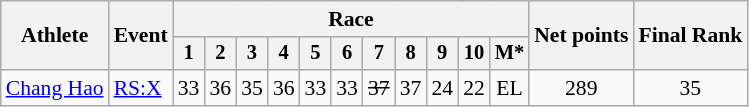<table class="wikitable" style="font-size:90%">
<tr>
<th rowspan="2">Athlete</th>
<th rowspan="2">Event</th>
<th colspan=11>Race</th>
<th rowspan=2>Net points</th>
<th rowspan=2>Final Rank</th>
</tr>
<tr style="font-size:95%">
<th>1</th>
<th>2</th>
<th>3</th>
<th>4</th>
<th>5</th>
<th>6</th>
<th>7</th>
<th>8</th>
<th>9</th>
<th>10</th>
<th>M*</th>
</tr>
<tr align=center>
<td align=left><a href='#'>Chang Hao</a></td>
<td align=left><a href='#'>RS:X</a></td>
<td>33</td>
<td>36</td>
<td>35</td>
<td>36</td>
<td>33</td>
<td>33</td>
<td><s>37</s></td>
<td>37</td>
<td>24</td>
<td>22</td>
<td>EL</td>
<td>289</td>
<td>35</td>
</tr>
</table>
